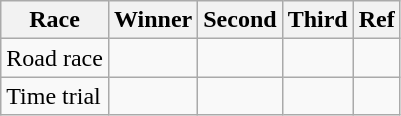<table class="wikitable">
<tr>
<th>Race</th>
<th>Winner</th>
<th>Second</th>
<th>Third</th>
<th>Ref</th>
</tr>
<tr>
<td>Road race</td>
<td></td>
<td></td>
<td></td>
<td></td>
</tr>
<tr>
<td>Time trial</td>
<td></td>
<td></td>
<td></td>
<td></td>
</tr>
</table>
